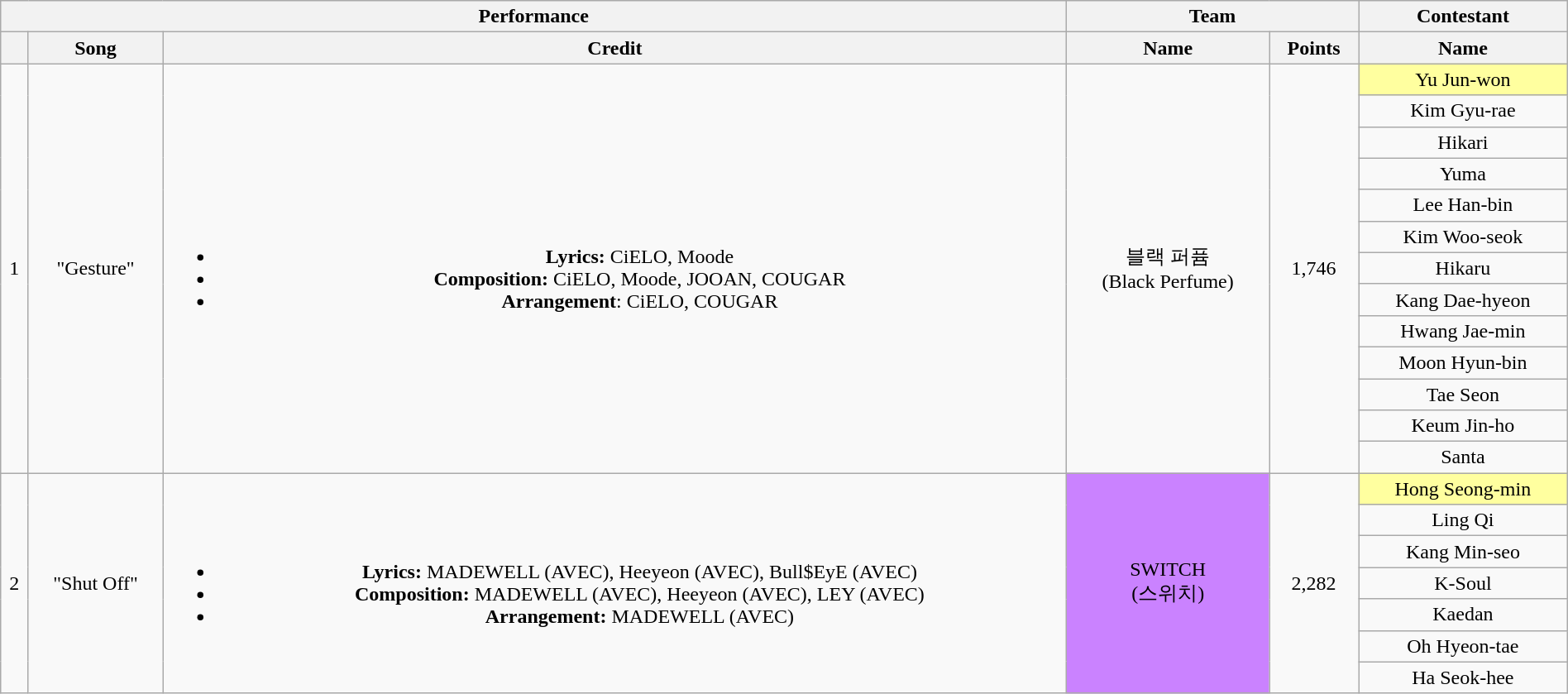<table class="wikitable collapsible" style="width:100%; text-align:center">
<tr>
<th colspan="3">Performance</th>
<th colspan="2">Team</th>
<th>Contestant</th>
</tr>
<tr>
<th></th>
<th>Song</th>
<th>Credit</th>
<th>Name</th>
<th>Points</th>
<th>Name</th>
</tr>
<tr>
<td rowspan="13">1</td>
<td rowspan="13">"Gesture"</td>
<td rowspan="13"><br><ul><li><strong>Lyrics:</strong> CiELO, Moode</li><li><strong>Composition:</strong> CiELO, Moode, JOOAN, COUGAR</li><li><strong>Arrangement</strong>: CiELO, COUGAR</li></ul></td>
<td rowspan="13">블랙 퍼퓸<br>(Black Perfume)</td>
<td rowspan="13">1,746</td>
<td style="background: #FFFF9F">Yu Jun-won</td>
</tr>
<tr>
<td>Kim Gyu-rae</td>
</tr>
<tr>
<td>Hikari</td>
</tr>
<tr>
<td>Yuma</td>
</tr>
<tr>
<td>Lee Han-bin</td>
</tr>
<tr>
<td>Kim Woo-seok</td>
</tr>
<tr>
<td>Hikaru</td>
</tr>
<tr>
<td>Kang Dae-hyeon</td>
</tr>
<tr>
<td>Hwang Jae-min</td>
</tr>
<tr>
<td>Moon Hyun-bin</td>
</tr>
<tr>
<td>Tae Seon</td>
</tr>
<tr>
<td>Keum Jin-ho</td>
</tr>
<tr>
<td>Santa</td>
</tr>
<tr>
<td rowspan="7">2</td>
<td rowspan="7">"Shut Off"</td>
<td rowspan="7"><br><ul><li><strong>Lyrics:</strong> MADEWELL (AVEC), Heeyeon (AVEC), Bull$EyE (AVEC)</li><li><strong>Composition:</strong> MADEWELL (AVEC), Heeyeon (AVEC), LEY (AVEC)</li><li><strong>Arrangement:</strong> MADEWELL (AVEC)</li></ul></td>
<td rowspan="7" style="background: #CA82FF">SWITCH<br>(스위치)</td>
<td rowspan="7">2,282</td>
<td style="background: #FFFF9F">Hong Seong-min</td>
</tr>
<tr>
<td>Ling Qi</td>
</tr>
<tr>
<td>Kang Min-seo</td>
</tr>
<tr>
<td>K-Soul</td>
</tr>
<tr>
<td>Kaedan</td>
</tr>
<tr>
<td>Oh Hyeon-tae</td>
</tr>
<tr>
<td>Ha Seok-hee</td>
</tr>
</table>
